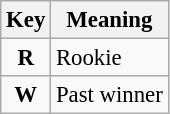<table class="wikitable" style="font-size: 95%;">
<tr>
<th>Key</th>
<th>Meaning</th>
</tr>
<tr>
<td align="center"><strong><span>R</span></strong></td>
<td>Rookie</td>
</tr>
<tr>
<td align="center"><strong><span>W</span></strong></td>
<td>Past winner</td>
</tr>
</table>
